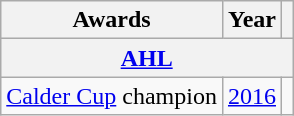<table class="wikitable">
<tr>
<th>Awards</th>
<th>Year</th>
<th></th>
</tr>
<tr>
<th colspan="3"><a href='#'>AHL</a></th>
</tr>
<tr>
<td><a href='#'>Calder Cup</a> champion</td>
<td><a href='#'>2016</a></td>
<td></td>
</tr>
</table>
